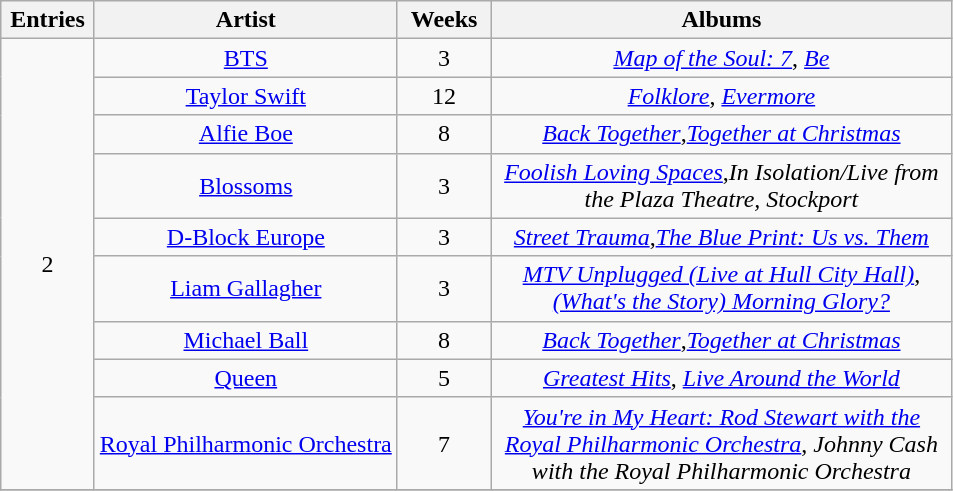<table class="wikitable sortable" style="text-align: center;">
<tr>
<th scope="col" style="width:55px;" data-sort-type="number">Entries</th>
<th scope="col" style="text-align:center;">Artist</th>
<th scope="col" style="width:55px;" data-sort-type="number">Weeks</th>
<th scope="col" style="width:300px;">Albums</th>
</tr>
<tr>
<td rowspan="9">2</td>
<td><a href='#'>BTS</a></td>
<td>3</td>
<td><em><a href='#'>Map of the Soul: 7</a></em>, <em><a href='#'>Be</a></em></td>
</tr>
<tr>
<td><a href='#'>Taylor Swift</a></td>
<td>12</td>
<td><em><a href='#'>Folklore</a></em>, <em><a href='#'>Evermore</a></em></td>
</tr>
<tr>
<td><a href='#'>Alfie Boe</a></td>
<td>8</td>
<td><em><a href='#'>Back Together</a></em>,<em><a href='#'>Together at Christmas</a></em></td>
</tr>
<tr>
<td><a href='#'>Blossoms</a></td>
<td>3</td>
<td><em><a href='#'>Foolish Loving Spaces</a></em>,<em>In Isolation/Live from the Plaza Theatre, Stockport</em></td>
</tr>
<tr>
<td><a href='#'>D-Block Europe</a></td>
<td>3</td>
<td><em><a href='#'>Street Trauma</a></em>,<em><a href='#'>The Blue Print: Us vs. Them</a></em></td>
</tr>
<tr>
<td><a href='#'>Liam Gallagher</a></td>
<td>3</td>
<td><em><a href='#'>MTV Unplugged (Live at Hull City Hall)</a></em>,<em><a href='#'>(What's the Story) Morning Glory?</a></em></td>
</tr>
<tr>
<td><a href='#'>Michael Ball</a></td>
<td>8</td>
<td><em><a href='#'>Back Together</a></em>,<em><a href='#'>Together at Christmas</a></em></td>
</tr>
<tr>
<td><a href='#'>Queen</a></td>
<td>5</td>
<td><em><a href='#'>Greatest Hits</a></em>, <em><a href='#'>Live Around the World</a></em></td>
</tr>
<tr>
<td><a href='#'>Royal Philharmonic Orchestra</a></td>
<td>7</td>
<td><em><a href='#'>You're in My Heart: Rod Stewart with the Royal Philharmonic Orchestra</a></em>, <em>Johnny Cash with the Royal Philharmonic Orchestra</em></td>
</tr>
<tr>
</tr>
</table>
